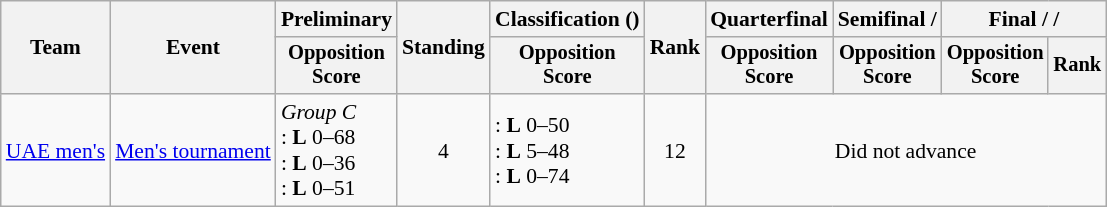<table class=wikitable style=font-size:90%;text-align:center>
<tr>
<th rowspan=2>Team</th>
<th rowspan=2>Event</th>
<th>Preliminary</th>
<th rowspan=2>Standing</th>
<th>Classification ()</th>
<th rowspan=2>Rank</th>
<th>Quarterfinal</th>
<th>Semifinal / </th>
<th colspan=2>Final /  / </th>
</tr>
<tr style="font-size:95%">
<th>Opposition<br>Score</th>
<th>Opposition<br>Score</th>
<th>Opposition<br>Score</th>
<th>Opposition<br>Score</th>
<th>Opposition<br>Score</th>
<th>Rank</th>
</tr>
<tr>
<td align=left><a href='#'>UAE men's</a></td>
<td align=left><a href='#'>Men's tournament</a></td>
<td align=left><em>Group C</em><br>: <strong>L</strong> 0–68<br>:  <strong>L</strong> 0–36<br>:  <strong>L</strong> 0–51</td>
<td>4</td>
<td align=left>: <strong>L</strong> 0–50<br>:  <strong>L</strong> 5–48<br>:  <strong>L</strong> 0–74</td>
<td>12</td>
<td colspan=4>Did not advance</td>
</tr>
</table>
